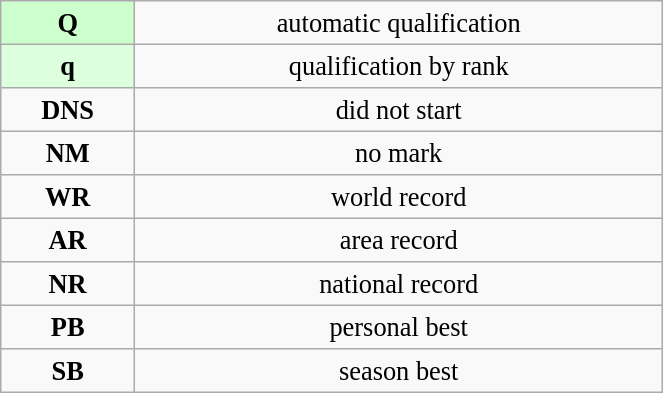<table class="wikitable" style=" text-align:center; font-size:110%;" width="35%">
<tr>
<td bgcolor="ccffcc"><strong>Q</strong></td>
<td>automatic qualification</td>
</tr>
<tr>
<td bgcolor="ddffdd"><strong>q</strong></td>
<td>qualification by rank</td>
</tr>
<tr>
<td><strong>DNS</strong></td>
<td>did not start</td>
</tr>
<tr>
<td><strong>NM</strong></td>
<td>no mark</td>
</tr>
<tr>
<td><strong>WR</strong></td>
<td>world record</td>
</tr>
<tr>
<td><strong>AR</strong></td>
<td>area record</td>
</tr>
<tr>
<td><strong>NR</strong></td>
<td>national record</td>
</tr>
<tr>
<td><strong>PB</strong></td>
<td>personal best</td>
</tr>
<tr>
<td><strong>SB</strong></td>
<td>season best</td>
</tr>
</table>
